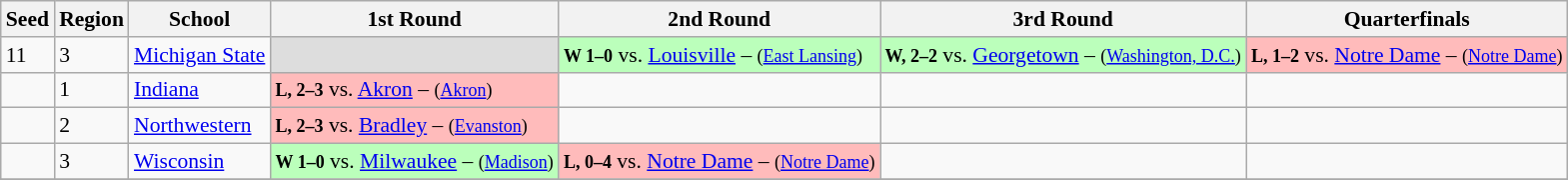<table class="sortable wikitable" style="white-space:nowrap; font-size:90%;">
<tr>
<th>Seed</th>
<th>Region</th>
<th>School</th>
<th>1st Round</th>
<th>2nd Round</th>
<th>3rd Round</th>
<th>Quarterfinals</th>
</tr>
<tr>
<td>11</td>
<td>3</td>
<td><a href='#'>Michigan State</a></td>
<td bgcolor=#ddd></td>
<td style="background:#bfb;"><small><strong>W 1–0</strong></small> vs. <a href='#'>Louisville</a> – <small>(<a href='#'>East Lansing</a>)</small></td>
<td style="background:#bfb;"><small><strong>W, 2–2</strong></small> vs. <a href='#'>Georgetown</a> – <small>(<a href='#'>Washington, D.C.</a>)</small></td>
<td style="background:#FBB"><small><strong>L, 1–2</strong></small> vs. <a href='#'>Notre Dame</a> – <small>(<a href='#'>Notre Dame</a>)</small></td>
</tr>
<tr>
<td></td>
<td>1</td>
<td><a href='#'>Indiana</a></td>
<td style="background:#FBB"><small><strong>L, 2–3</strong></small> vs. <a href='#'>Akron</a> – <small>(<a href='#'>Akron</a>)</small></td>
<td></td>
<td></td>
<td></td>
</tr>
<tr>
<td></td>
<td>2</td>
<td><a href='#'>Northwestern</a></td>
<td style="background:#FBB"><small><strong>L, 2–3</strong></small> vs. <a href='#'>Bradley</a> – <small>(<a href='#'>Evanston</a>)</small></td>
<td></td>
<td></td>
<td></td>
</tr>
<tr>
<td></td>
<td>3</td>
<td><a href='#'>Wisconsin</a></td>
<td style="background:#bfb;"><small><strong>W 1–0</strong></small> vs. <a href='#'>Milwaukee</a> – <small>(<a href='#'>Madison</a>)</small></td>
<td style="background:#FBB"><small><strong>L, 0–4</strong></small> vs. <a href='#'>Notre Dame</a> – <small>(<a href='#'>Notre Dame</a>)</small></td>
<td></td>
<td></td>
</tr>
<tr>
</tr>
</table>
